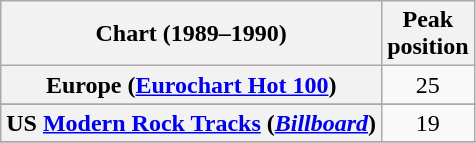<table class="wikitable sortable plainrowheaders" style="text-align:center">
<tr>
<th>Chart (1989–1990)</th>
<th>Peak<br>position</th>
</tr>
<tr>
<th scope="row">Europe (<a href='#'>Eurochart Hot 100</a>)</th>
<td>25</td>
</tr>
<tr>
</tr>
<tr>
</tr>
<tr>
<th scope="row">US <a href='#'>Modern Rock Tracks</a> (<em><a href='#'>Billboard</a></em>)</th>
<td>19</td>
</tr>
<tr>
</tr>
</table>
